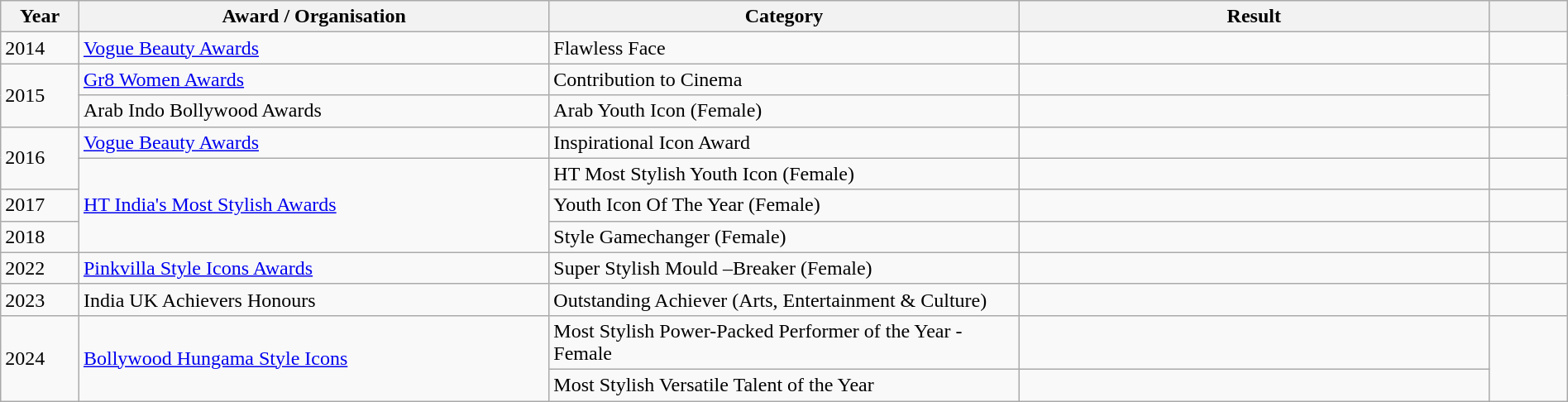<table class="wikitable" style="width:100%;">
<tr>
<th width=5%>Year</th>
<th style="width:30%;">Award / Organisation</th>
<th style="width:30%;">Category</th>
<th style="width:30%;">Result</th>
<th width=5%></th>
</tr>
<tr>
<td>2014</td>
<td><a href='#'>Vogue Beauty Awards</a></td>
<td>Flawless Face</td>
<td></td>
<td align="center"></td>
</tr>
<tr>
<td rowspan="2">2015</td>
<td><a href='#'>Gr8 Women Awards</a></td>
<td>Contribution to Cinema</td>
<td></td>
<td align="center" rowspan="2"></td>
</tr>
<tr>
<td>Arab Indo Bollywood Awards</td>
<td>Arab Youth Icon (Female)</td>
<td></td>
</tr>
<tr>
<td rowspan="2">2016</td>
<td><a href='#'>Vogue Beauty Awards</a></td>
<td>Inspirational Icon Award</td>
<td></td>
<td align="center"></td>
</tr>
<tr>
<td rowspan="3"><a href='#'>HT India's Most Stylish Awards</a></td>
<td>HT Most Stylish Youth Icon (Female)</td>
<td></td>
<td align="center"></td>
</tr>
<tr>
<td>2017</td>
<td>Youth Icon Of The Year (Female)</td>
<td></td>
<td align="center"></td>
</tr>
<tr>
<td>2018</td>
<td>Style Gamechanger (Female)</td>
<td></td>
<td align="center"></td>
</tr>
<tr>
<td>2022</td>
<td><a href='#'>Pinkvilla Style Icons Awards</a></td>
<td>Super Stylish Mould –Breaker (Female)</td>
<td></td>
<td align="center"></td>
</tr>
<tr>
<td>2023</td>
<td>India UK Achievers Honours</td>
<td>Outstanding Achiever (Arts, Entertainment & Culture)</td>
<td></td>
<td align="center"></td>
</tr>
<tr>
<td rowspan="2">2024</td>
<td rowspan="2"><a href='#'>Bollywood Hungama Style Icons</a></td>
<td>Most Stylish Power-Packed Performer of the Year - Female</td>
<td></td>
<td align="center" rowspan="2"></td>
</tr>
<tr>
<td>Most Stylish Versatile Talent of the Year</td>
<td></td>
</tr>
</table>
